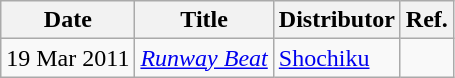<table class="wikitable">
<tr>
<th>Date</th>
<th>Title</th>
<th>Distributor</th>
<th>Ref.</th>
</tr>
<tr>
<td>19 Mar 2011</td>
<td><em><a href='#'>Runway Beat</a></em></td>
<td><a href='#'>Shochiku</a></td>
<td></td>
</tr>
</table>
